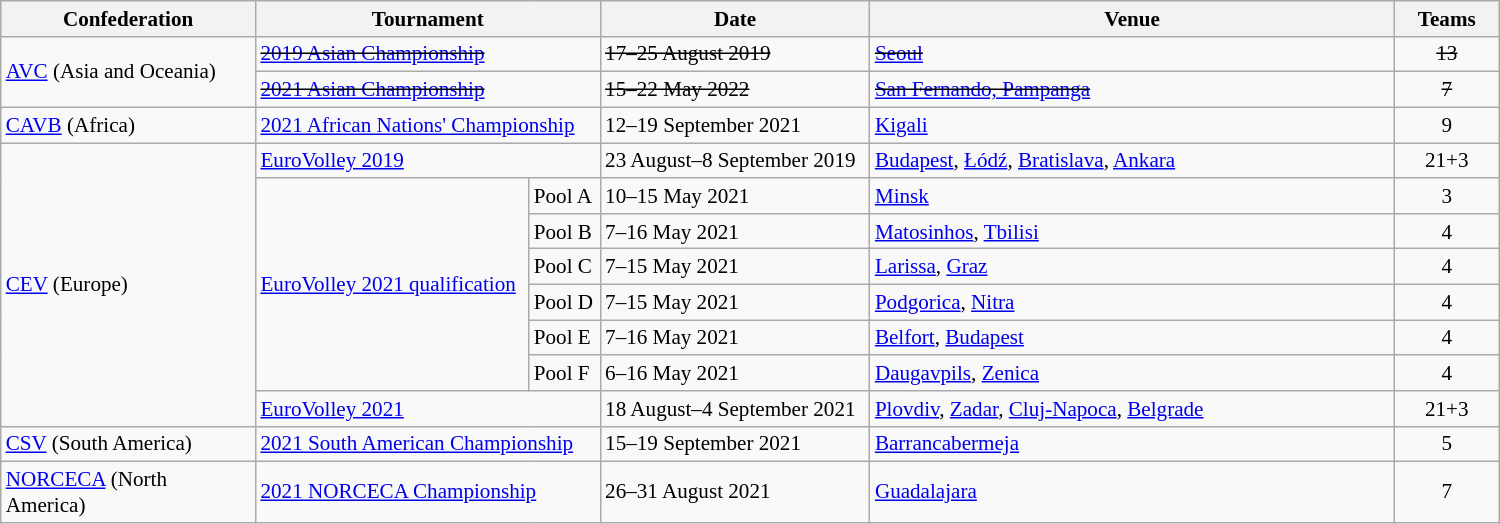<table class="wikitable" style="width: 1000px; font-size:88%;">
<tr>
<th style="width: 17%;">Confederation</th>
<th colspan="2" style="width: 23%;">Tournament</th>
<th style-"width: 19%;">Date</th>
<th style="width: 35%;">Venue</th>
<th style="width: 7%;">Teams</th>
</tr>
<tr>
<td rowspan=2><a href='#'>AVC</a> (Asia and Oceania)</td>
<td colspan=2><s><a href='#'>2019 Asian Championship</a></s></td>
<td><s>17–25 August 2019</s></td>
<td><s> <a href='#'>Seoul</a></s></td>
<td style="text-align:center;"><s>13</s></td>
</tr>
<tr>
<td colspan=2><s><a href='#'>2021 Asian Championship</a></s></td>
<td><s>15–22 May 2022</s></td>
<td><s> <a href='#'>San Fernando, Pampanga</a></s></td>
<td style="text-align:center;"><s>7</s></td>
</tr>
<tr>
<td rowspan=1><a href='#'>CAVB</a> (Africa)</td>
<td colspan=2><a href='#'>2021 African Nations' Championship</a></td>
<td>12–19 September 2021</td>
<td> <a href='#'>Kigali</a></td>
<td style="text-align:center;">9</td>
</tr>
<tr>
<td rowspan=8><a href='#'>CEV</a> (Europe)</td>
<td colspan=2><a href='#'>EuroVolley 2019</a></td>
<td>23 August–8 September 2019</td>
<td> <a href='#'>Budapest</a>,  <a href='#'>Łódź</a>,  <a href='#'>Bratislava</a>,  <a href='#'>Ankara</a></td>
<td style="text-align:center;">21+3</td>
</tr>
<tr>
<td rowspan=6><a href='#'>EuroVolley 2021 qualification</a></td>
<td>Pool A</td>
<td>10–15 May 2021</td>
<td> <a href='#'>Minsk</a></td>
<td style="text-align:center;">3</td>
</tr>
<tr>
<td>Pool B</td>
<td>7–16 May 2021</td>
<td> <a href='#'>Matosinhos</a>,  <a href='#'>Tbilisi</a></td>
<td style="text-align:center;">4</td>
</tr>
<tr>
<td>Pool C</td>
<td>7–15 May 2021</td>
<td> <a href='#'>Larissa</a>,  <a href='#'>Graz</a></td>
<td style="text-align:center;">4</td>
</tr>
<tr>
<td>Pool D</td>
<td>7–15 May 2021</td>
<td> <a href='#'>Podgorica</a>,  <a href='#'>Nitra</a></td>
<td style="text-align:center;">4</td>
</tr>
<tr>
<td>Pool E</td>
<td>7–16 May 2021</td>
<td> <a href='#'>Belfort</a>,  <a href='#'>Budapest</a></td>
<td style="text-align:center;">4</td>
</tr>
<tr>
<td>Pool F</td>
<td>6–16 May 2021</td>
<td> <a href='#'>Daugavpils</a>,  <a href='#'>Zenica</a></td>
<td style="text-align:center;">4</td>
</tr>
<tr>
<td colspan=2><a href='#'>EuroVolley 2021</a></td>
<td>18 August–4 September 2021</td>
<td> <a href='#'>Plovdiv</a>,  <a href='#'>Zadar</a>,  <a href='#'>Cluj-Napoca</a>,  <a href='#'>Belgrade</a></td>
<td style="text-align:center;">21+3</td>
</tr>
<tr>
<td rowspan=1><a href='#'>CSV</a> (South America)</td>
<td colspan=2><a href='#'>2021 South American Championship</a></td>
<td>15–19 September 2021</td>
<td> <a href='#'>Barrancabermeja</a></td>
<td style="text-align:center;">5</td>
</tr>
<tr>
<td rowspan=1><a href='#'>NORCECA</a> (North America)</td>
<td colspan=2><a href='#'>2021 NORCECA Championship</a></td>
<td>26–31 August 2021</td>
<td> <a href='#'>Guadalajara</a></td>
<td style="text-align:center;">7</td>
</tr>
</table>
